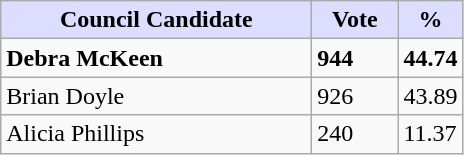<table class="wikitable">
<tr>
<th style="background:#ddf; width:200px;">Council Candidate</th>
<th style="background:#ddf; width:50px;">Vote</th>
<th style="background:#ddf; width:30px;">%</th>
</tr>
<tr>
<td><strong>Debra McKeen</strong></td>
<td><strong>944</strong></td>
<td><strong>44.74</strong></td>
</tr>
<tr>
<td>Brian Doyle</td>
<td>926</td>
<td>43.89</td>
</tr>
<tr>
<td>Alicia Phillips</td>
<td>240</td>
<td>11.37</td>
</tr>
</table>
